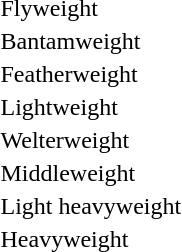<table>
<tr>
<td>Flyweight<br></td>
<td></td>
<td></td>
<td></td>
</tr>
<tr>
<td>Bantamweight<br></td>
<td></td>
<td></td>
<td></td>
</tr>
<tr>
<td>Featherweight<br></td>
<td></td>
<td></td>
<td></td>
</tr>
<tr>
<td>Lightweight<br></td>
<td></td>
<td></td>
<td></td>
</tr>
<tr>
<td>Welterweight<br></td>
<td></td>
<td></td>
<td></td>
</tr>
<tr>
<td>Middleweight<br></td>
<td></td>
<td></td>
<td></td>
</tr>
<tr>
<td>Light heavyweight<br></td>
<td></td>
<td></td>
<td></td>
</tr>
<tr>
<td>Heavyweight<br></td>
<td></td>
<td></td>
<td></td>
</tr>
</table>
